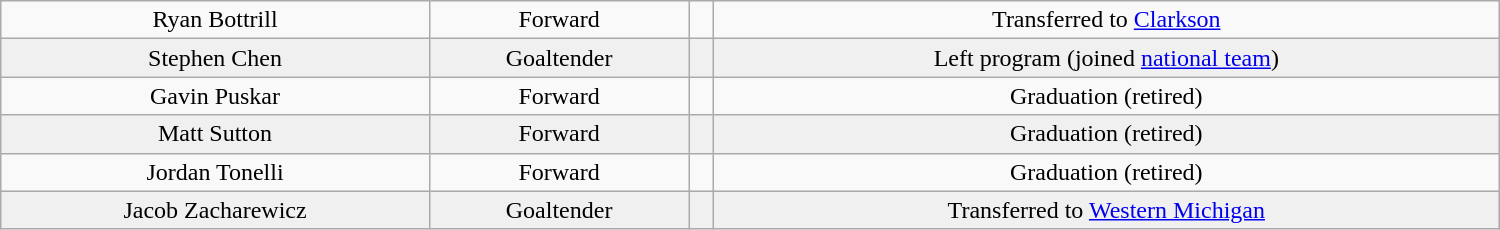<table class="wikitable" width=1000>
<tr align="center" bgcolor="">
<td>Ryan Bottrill</td>
<td>Forward</td>
<td></td>
<td>Transferred to <a href='#'>Clarkson</a></td>
</tr>
<tr align="center" bgcolor="f0f0f0">
<td>Stephen Chen</td>
<td>Goaltender</td>
<td></td>
<td>Left program (joined <a href='#'>national team</a>)</td>
</tr>
<tr align="center" bgcolor="">
<td>Gavin Puskar</td>
<td>Forward</td>
<td></td>
<td>Graduation (retired)</td>
</tr>
<tr align="center" bgcolor="f0f0f0">
<td>Matt Sutton</td>
<td>Forward</td>
<td></td>
<td>Graduation (retired)</td>
</tr>
<tr align="center" bgcolor="">
<td>Jordan Tonelli</td>
<td>Forward</td>
<td></td>
<td>Graduation (retired)</td>
</tr>
<tr align="center" bgcolor="f0f0f0">
<td>Jacob Zacharewicz</td>
<td>Goaltender</td>
<td></td>
<td>Transferred to <a href='#'>Western Michigan</a></td>
</tr>
</table>
